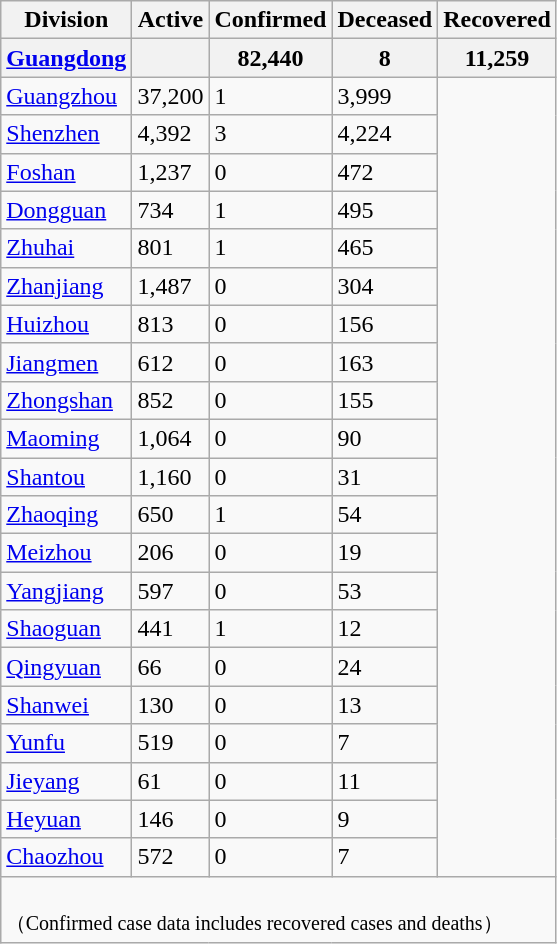<table class="wikitable sortable" align="center">
<tr>
<th>Division</th>
<th>Active</th>
<th>Confirmed</th>
<th>Deceased</th>
<th>Recovered</th>
</tr>
<tr>
<th><a href='#'>Guangdong</a></th>
<th></th>
<th>82,440</th>
<th>8</th>
<th>11,259</th>
</tr>
<tr>
<td><a href='#'>Guangzhou</a></td>
<td>37,200</td>
<td>1</td>
<td>3,999</td>
</tr>
<tr>
<td><a href='#'>Shenzhen</a></td>
<td>4,392</td>
<td>3</td>
<td>4,224</td>
</tr>
<tr>
<td><a href='#'>Foshan</a></td>
<td>1,237</td>
<td>0</td>
<td>472</td>
</tr>
<tr>
<td><a href='#'>Dongguan</a></td>
<td>734</td>
<td>1</td>
<td>495</td>
</tr>
<tr>
<td><a href='#'>Zhuhai</a></td>
<td>801</td>
<td>1</td>
<td>465</td>
</tr>
<tr>
<td><a href='#'>Zhanjiang</a></td>
<td>1,487</td>
<td>0</td>
<td>304</td>
</tr>
<tr>
<td><a href='#'>Huizhou</a></td>
<td>813</td>
<td>0</td>
<td>156</td>
</tr>
<tr>
<td><a href='#'>Jiangmen</a></td>
<td>612</td>
<td>0</td>
<td>163</td>
</tr>
<tr>
<td><a href='#'>Zhongshan</a></td>
<td>852</td>
<td>0</td>
<td>155</td>
</tr>
<tr>
<td><a href='#'>Maoming</a></td>
<td>1,064</td>
<td>0</td>
<td>90</td>
</tr>
<tr>
<td><a href='#'>Shantou</a></td>
<td>1,160</td>
<td>0</td>
<td>31</td>
</tr>
<tr>
<td><a href='#'>Zhaoqing</a></td>
<td>650</td>
<td>1</td>
<td>54</td>
</tr>
<tr>
<td><a href='#'>Meizhou</a></td>
<td>206</td>
<td>0</td>
<td>19</td>
</tr>
<tr>
<td><a href='#'>Yangjiang</a></td>
<td>597</td>
<td>0</td>
<td>53</td>
</tr>
<tr>
<td><a href='#'>Shaoguan</a></td>
<td>441</td>
<td>1</td>
<td>12</td>
</tr>
<tr>
<td><a href='#'>Qingyuan</a></td>
<td>66</td>
<td>0</td>
<td>24</td>
</tr>
<tr>
<td><a href='#'>Shanwei</a></td>
<td>130</td>
<td>0</td>
<td>13</td>
</tr>
<tr>
<td><a href='#'>Yunfu</a></td>
<td>519</td>
<td>0</td>
<td>7</td>
</tr>
<tr>
<td><a href='#'>Jieyang</a></td>
<td>61</td>
<td>0</td>
<td>11</td>
</tr>
<tr>
<td><a href='#'>Heyuan</a></td>
<td>146</td>
<td>0</td>
<td>9</td>
</tr>
<tr>
<td><a href='#'>Chaozhou</a></td>
<td>572</td>
<td>0</td>
<td>7</td>
</tr>
<tr class="sortbottom">
<td colspan="5"><small><br>（Confirmed case data includes recovered cases and deaths）</small></td>
</tr>
</table>
